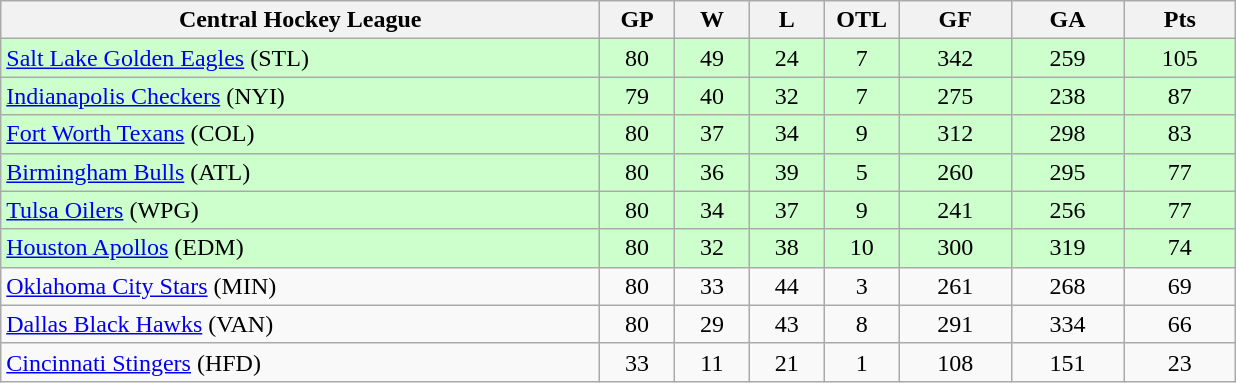<table class="wikitable">
<tr>
<th width="40%" bgcolor="#e0e0e0">Central Hockey League</th>
<th width="5%" bgcolor="#e0e0e0">GP</th>
<th width="5%" bgcolor="#e0e0e0">W</th>
<th width="5%" bgcolor="#e0e0e0">L</th>
<th width="5%" bgcolor="#e0e0e0">OTL</th>
<th width="7.5%" bgcolor="#e0e0e0">GF</th>
<th width="7.5%" bgcolor="#e0e0e0">GA</th>
<th width="7.5%" bgcolor="#e0e0e0">Pts</th>
</tr>
<tr align="center" bgcolor="#CCFFCC">
<td align="left"><a href='#'>Salt Lake Golden Eagles</a> (STL)</td>
<td>80</td>
<td>49</td>
<td>24</td>
<td>7</td>
<td>342</td>
<td>259</td>
<td>105</td>
</tr>
<tr align="center" bgcolor="#CCFFCC">
<td align="left"><a href='#'>Indianapolis Checkers</a> (NYI)</td>
<td>79</td>
<td>40</td>
<td>32</td>
<td>7</td>
<td>275</td>
<td>238</td>
<td>87</td>
</tr>
<tr align="center" bgcolor="#CCFFCC">
<td align="left"><a href='#'>Fort Worth Texans</a> (COL)</td>
<td>80</td>
<td>37</td>
<td>34</td>
<td>9</td>
<td>312</td>
<td>298</td>
<td>83</td>
</tr>
<tr align="center" bgcolor="#CCFFCC">
<td align="left"><a href='#'>Birmingham Bulls</a> (ATL)</td>
<td>80</td>
<td>36</td>
<td>39</td>
<td>5</td>
<td>260</td>
<td>295</td>
<td>77</td>
</tr>
<tr align="center" bgcolor="#CCFFCC">
<td align="left"><a href='#'>Tulsa Oilers</a> (WPG)</td>
<td>80</td>
<td>34</td>
<td>37</td>
<td>9</td>
<td>241</td>
<td>256</td>
<td>77</td>
</tr>
<tr align="center" bgcolor="#CCFFCC">
<td align="left"><a href='#'>Houston Apollos</a> (EDM)</td>
<td>80</td>
<td>32</td>
<td>38</td>
<td>10</td>
<td>300</td>
<td>319</td>
<td>74</td>
</tr>
<tr align="center">
<td align="left"><a href='#'>Oklahoma City Stars</a> (MIN)</td>
<td>80</td>
<td>33</td>
<td>44</td>
<td>3</td>
<td>261</td>
<td>268</td>
<td>69</td>
</tr>
<tr align="center">
<td align="left"><a href='#'>Dallas Black Hawks</a> (VAN)</td>
<td>80</td>
<td>29</td>
<td>43</td>
<td>8</td>
<td>291</td>
<td>334</td>
<td>66</td>
</tr>
<tr align="center">
<td align="left"><a href='#'>Cincinnati Stingers</a> (HFD)</td>
<td>33</td>
<td>11</td>
<td>21</td>
<td>1</td>
<td>108</td>
<td>151</td>
<td>23</td>
</tr>
</table>
